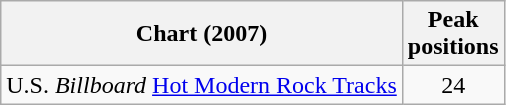<table class="wikitable">
<tr>
<th>Chart (2007)</th>
<th>Peak<br>positions</th>
</tr>
<tr>
<td>U.S. <em>Billboard</em> <a href='#'>Hot Modern Rock Tracks</a></td>
<td align="center">24</td>
</tr>
</table>
